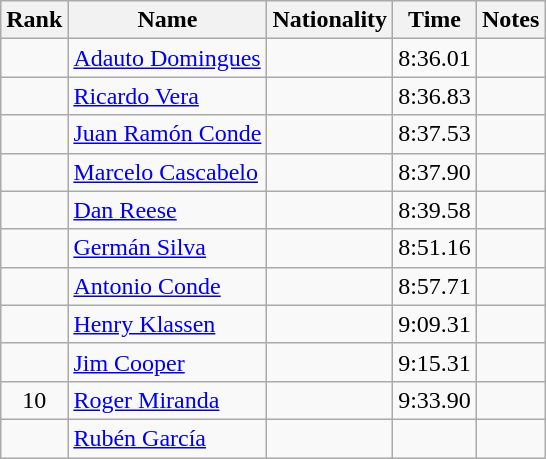<table class="wikitable sortable" style="text-align:center">
<tr>
<th>Rank</th>
<th>Name</th>
<th>Nationality</th>
<th>Time</th>
<th>Notes</th>
</tr>
<tr>
<td></td>
<td align=left><a href='#'>Adauto Domingues</a></td>
<td align=left></td>
<td>8:36.01</td>
<td></td>
</tr>
<tr>
<td></td>
<td align=left><a href='#'>Ricardo Vera</a></td>
<td align=left></td>
<td>8:36.83</td>
<td></td>
</tr>
<tr>
<td></td>
<td align=left><a href='#'>Juan Ramón Conde</a></td>
<td align=left></td>
<td>8:37.53</td>
<td></td>
</tr>
<tr>
<td></td>
<td align=left><a href='#'>Marcelo Cascabelo</a></td>
<td align=left></td>
<td>8:37.90</td>
<td></td>
</tr>
<tr>
<td></td>
<td align=left><a href='#'>Dan Reese</a></td>
<td align=left></td>
<td>8:39.58</td>
<td></td>
</tr>
<tr>
<td></td>
<td align=left><a href='#'>Germán Silva</a></td>
<td align=left></td>
<td>8:51.16</td>
<td></td>
</tr>
<tr>
<td></td>
<td align=left><a href='#'>Antonio Conde</a></td>
<td align=left></td>
<td>8:57.71</td>
<td></td>
</tr>
<tr>
<td></td>
<td align=left><a href='#'>Henry Klassen</a></td>
<td align=left></td>
<td>9:09.31</td>
<td></td>
</tr>
<tr>
<td></td>
<td align=left><a href='#'>Jim Cooper</a></td>
<td align=left></td>
<td>9:15.31</td>
<td></td>
</tr>
<tr>
<td>10</td>
<td align=left><a href='#'>Roger Miranda</a></td>
<td align=left></td>
<td>9:33.90</td>
<td></td>
</tr>
<tr>
<td></td>
<td align=left><a href='#'>Rubén García</a></td>
<td align=left></td>
<td></td>
<td></td>
</tr>
</table>
